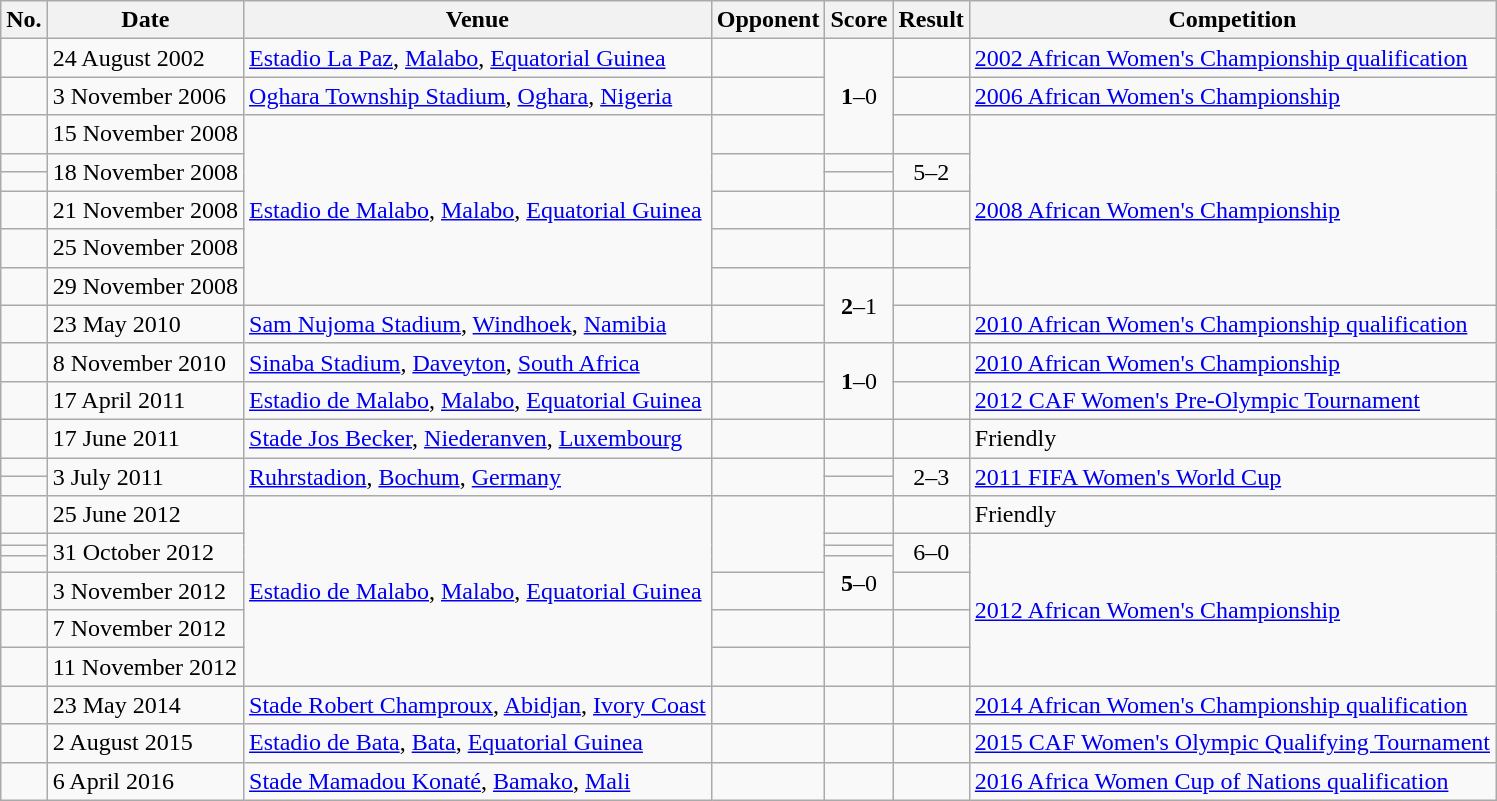<table class="wikitable">
<tr>
<th>No.</th>
<th>Date</th>
<th>Venue</th>
<th>Opponent</th>
<th>Score</th>
<th>Result</th>
<th>Competition</th>
</tr>
<tr>
<td></td>
<td>24 August 2002</td>
<td><a href='#'>Estadio La Paz</a>, <a href='#'>Malabo</a>, <a href='#'>Equatorial Guinea</a></td>
<td></td>
<td rowspan=3 style="text-align:center;"><strong>1</strong>–0</td>
<td></td>
<td><a href='#'>2002 African Women's Championship qualification</a></td>
</tr>
<tr>
<td></td>
<td>3 November 2006</td>
<td><a href='#'>Oghara Township Stadium</a>, <a href='#'>Oghara</a>, <a href='#'>Nigeria</a></td>
<td></td>
<td></td>
<td><a href='#'>2006 African Women's Championship</a></td>
</tr>
<tr>
<td></td>
<td>15 November 2008</td>
<td rowspan=6><a href='#'>Estadio de Malabo</a>, <a href='#'>Malabo</a>, <a href='#'>Equatorial Guinea</a></td>
<td></td>
<td></td>
<td rowspan=6><a href='#'>2008 African Women's Championship</a></td>
</tr>
<tr>
<td></td>
<td rowspan=2>18 November 2008</td>
<td rowspan=2></td>
<td></td>
<td rowspan=2 style="text-align:center;">5–2</td>
</tr>
<tr>
<td></td>
<td></td>
</tr>
<tr>
<td></td>
<td>21 November 2008</td>
<td></td>
<td></td>
<td></td>
</tr>
<tr>
<td></td>
<td>25 November 2008</td>
<td></td>
<td></td>
<td></td>
</tr>
<tr>
<td></td>
<td>29 November 2008</td>
<td></td>
<td rowspan=2 style="text-align:center;"><strong>2</strong>–1</td>
<td></td>
</tr>
<tr>
<td></td>
<td>23 May 2010</td>
<td><a href='#'>Sam Nujoma Stadium</a>, <a href='#'>Windhoek</a>, <a href='#'>Namibia</a></td>
<td></td>
<td></td>
<td><a href='#'>2010 African Women's Championship qualification</a></td>
</tr>
<tr>
<td></td>
<td>8 November 2010</td>
<td><a href='#'>Sinaba Stadium</a>, <a href='#'>Daveyton</a>, <a href='#'>South Africa</a></td>
<td></td>
<td rowspan=2 style="text-align:center;"><strong>1</strong>–0</td>
<td></td>
<td><a href='#'>2010 African Women's Championship</a></td>
</tr>
<tr>
<td></td>
<td>17 April 2011</td>
<td><a href='#'>Estadio de Malabo</a>, <a href='#'>Malabo</a>, <a href='#'>Equatorial Guinea</a></td>
<td></td>
<td></td>
<td><a href='#'>2012 CAF Women's Pre-Olympic Tournament</a></td>
</tr>
<tr>
<td></td>
<td>17 June 2011</td>
<td><a href='#'>Stade Jos Becker</a>, <a href='#'>Niederanven</a>, <a href='#'>Luxembourg</a></td>
<td></td>
<td></td>
<td></td>
<td>Friendly</td>
</tr>
<tr>
<td></td>
<td rowspan=2>3 July 2011</td>
<td rowspan=2><a href='#'>Ruhrstadion</a>, <a href='#'>Bochum</a>, <a href='#'>Germany</a></td>
<td rowspan=2></td>
<td></td>
<td rowspan=2 style="text-align:center;">2–3</td>
<td rowspan=2><a href='#'>2011 FIFA Women's World Cup</a></td>
</tr>
<tr>
<td></td>
<td></td>
</tr>
<tr>
<td></td>
<td>25 June 2012</td>
<td rowspan=7><a href='#'>Estadio de Malabo</a>, <a href='#'>Malabo</a>, <a href='#'>Equatorial Guinea</a></td>
<td rowspan=4></td>
<td></td>
<td></td>
<td>Friendly</td>
</tr>
<tr>
<td></td>
<td rowspan=3>31 October 2012</td>
<td></td>
<td rowspan=3 style="text-align:center;">6–0</td>
<td rowspan=6><a href='#'>2012 African Women's Championship</a></td>
</tr>
<tr>
<td></td>
<td></td>
</tr>
<tr>
<td></td>
<td rowspan=2 style="text-align:center;"><strong>5</strong>–0</td>
</tr>
<tr>
<td></td>
<td>3 November 2012</td>
<td></td>
<td></td>
</tr>
<tr>
<td></td>
<td>7 November 2012</td>
<td></td>
<td></td>
<td></td>
</tr>
<tr>
<td></td>
<td>11 November 2012</td>
<td></td>
<td></td>
<td></td>
</tr>
<tr>
<td></td>
<td>23 May 2014</td>
<td><a href='#'>Stade Robert Champroux</a>, <a href='#'>Abidjan</a>, <a href='#'>Ivory Coast</a></td>
<td></td>
<td></td>
<td></td>
<td><a href='#'>2014 African Women's Championship qualification</a></td>
</tr>
<tr>
<td></td>
<td>2 August 2015</td>
<td><a href='#'>Estadio de Bata</a>, <a href='#'>Bata</a>, <a href='#'>Equatorial Guinea</a></td>
<td></td>
<td></td>
<td></td>
<td><a href='#'>2015 CAF Women's Olympic Qualifying Tournament</a></td>
</tr>
<tr>
<td></td>
<td>6 April 2016</td>
<td><a href='#'>Stade Mamadou Konaté</a>, <a href='#'>Bamako</a>, <a href='#'>Mali</a></td>
<td></td>
<td></td>
<td></td>
<td><a href='#'>2016 Africa Women Cup of Nations qualification</a></td>
</tr>
</table>
